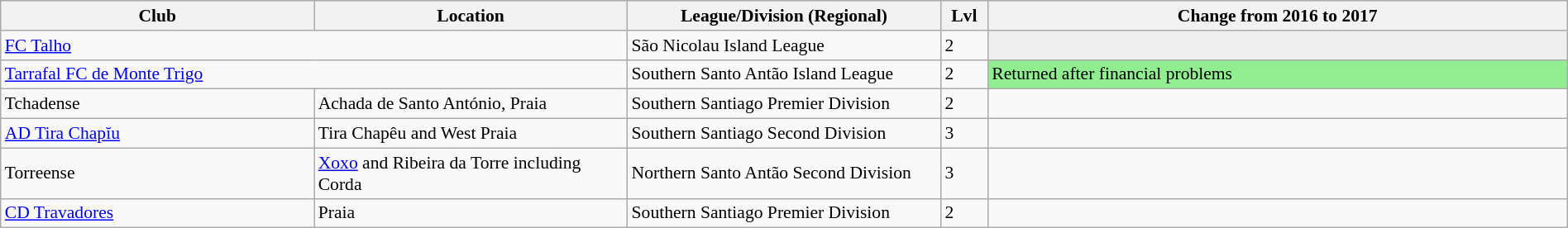<table class="wikitable sortable" width=100% style="font-size:90%">
<tr>
<th width=20%>Club</th>
<th width=20%>Location</th>
<th width=20%>League/Division (Regional)</th>
<th width=3%>Lvl</th>
<th width=37%>Change from 2016 to 2017</th>
</tr>
<tr>
<td colspan=2><a href='#'>FC Talho</a></td>
<td>São Nicolau Island League</td>
<td>2</td>
<td bgcolor=#EFEFEF></td>
</tr>
<tr>
<td colspan="2"><a href='#'>Tarrafal FC de Monte Trigo</a></td>
<td>Southern Santo Antão Island League</td>
<td>2</td>
<td style="background:lightgreen">Returned after financial problems</td>
</tr>
<tr>
<td>Tchadense</td>
<td>Achada de Santo António, Praia</td>
<td>Southern Santiago Premier Division</td>
<td>2</td>
<td></td>
</tr>
<tr>
<td><a href='#'>AD Tira Chapĭu</a></td>
<td>Tira Chapêu and West Praia</td>
<td>Southern Santiago Second Division</td>
<td>3</td>
<td></td>
</tr>
<tr>
<td>Torreense</td>
<td><a href='#'>Xoxo</a> and Ribeira da Torre including Corda</td>
<td>Northern Santo Antão Second Division</td>
<td>3</td>
<td></td>
</tr>
<tr>
<td><a href='#'>CD Travadores</a></td>
<td>Praia</td>
<td>Southern Santiago Premier Division</td>
<td>2</td>
<td></td>
</tr>
</table>
